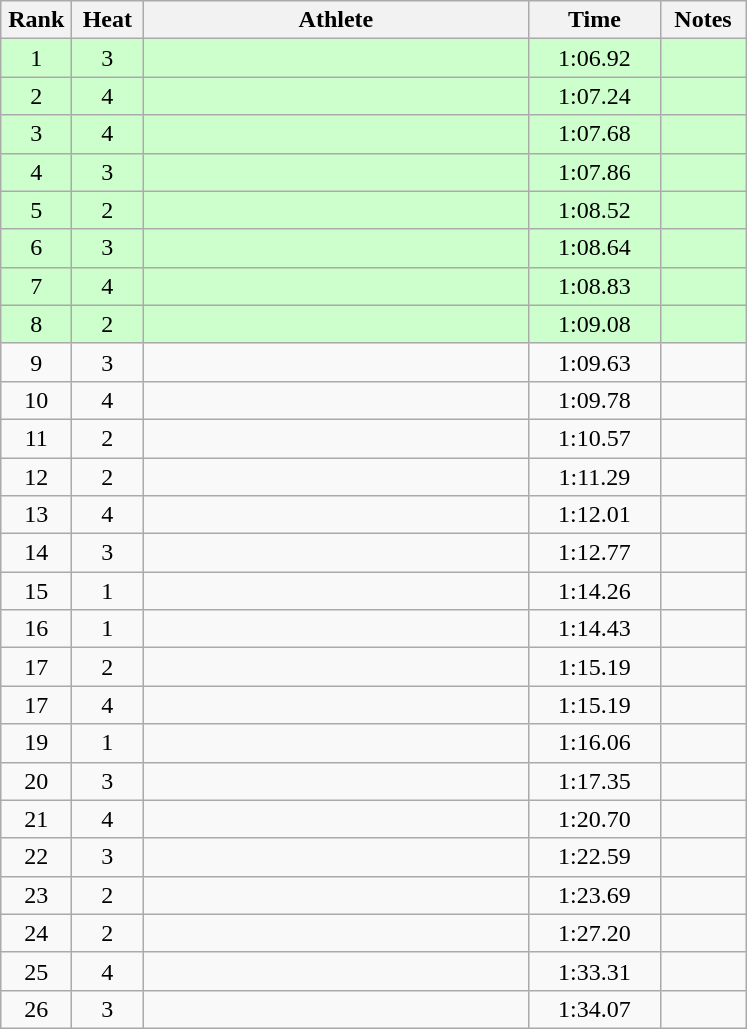<table class="wikitable" style="text-align:center">
<tr>
<th width=40>Rank</th>
<th width=40>Heat</th>
<th width=250>Athlete</th>
<th width=80>Time</th>
<th width=50>Notes</th>
</tr>
<tr bgcolor=ccffcc>
<td>1</td>
<td>3</td>
<td align=left></td>
<td>1:06.92</td>
<td></td>
</tr>
<tr bgcolor=ccffcc>
<td>2</td>
<td>4</td>
<td align=left></td>
<td>1:07.24</td>
<td></td>
</tr>
<tr bgcolor=ccffcc>
<td>3</td>
<td>4</td>
<td align=left></td>
<td>1:07.68</td>
<td></td>
</tr>
<tr bgcolor=ccffcc>
<td>4</td>
<td>3</td>
<td align=left></td>
<td>1:07.86</td>
<td></td>
</tr>
<tr bgcolor=ccffcc>
<td>5</td>
<td>2</td>
<td align=left></td>
<td>1:08.52</td>
<td></td>
</tr>
<tr bgcolor=ccffcc>
<td>6</td>
<td>3</td>
<td align=left></td>
<td>1:08.64</td>
<td></td>
</tr>
<tr bgcolor=ccffcc>
<td>7</td>
<td>4</td>
<td align=left></td>
<td>1:08.83</td>
<td></td>
</tr>
<tr bgcolor=ccffcc>
<td>8</td>
<td>2</td>
<td align=left></td>
<td>1:09.08</td>
<td></td>
</tr>
<tr>
<td>9</td>
<td>3</td>
<td align=left></td>
<td>1:09.63</td>
<td></td>
</tr>
<tr>
<td>10</td>
<td>4</td>
<td align=left></td>
<td>1:09.78</td>
<td></td>
</tr>
<tr>
<td>11</td>
<td>2</td>
<td align=left></td>
<td>1:10.57</td>
<td></td>
</tr>
<tr>
<td>12</td>
<td>2</td>
<td align=left></td>
<td>1:11.29</td>
<td></td>
</tr>
<tr>
<td>13</td>
<td>4</td>
<td align=left></td>
<td>1:12.01</td>
<td></td>
</tr>
<tr>
<td>14</td>
<td>3</td>
<td align=left></td>
<td>1:12.77</td>
<td></td>
</tr>
<tr>
<td>15</td>
<td>1</td>
<td align=left></td>
<td>1:14.26</td>
<td></td>
</tr>
<tr>
<td>16</td>
<td>1</td>
<td align=left></td>
<td>1:14.43</td>
<td></td>
</tr>
<tr>
<td>17</td>
<td>2</td>
<td align=left></td>
<td>1:15.19</td>
<td></td>
</tr>
<tr>
<td>17</td>
<td>4</td>
<td align=left></td>
<td>1:15.19</td>
<td></td>
</tr>
<tr>
<td>19</td>
<td>1</td>
<td align=left></td>
<td>1:16.06</td>
<td></td>
</tr>
<tr>
<td>20</td>
<td>3</td>
<td align=left></td>
<td>1:17.35</td>
<td></td>
</tr>
<tr>
<td>21</td>
<td>4</td>
<td align=left></td>
<td>1:20.70</td>
<td></td>
</tr>
<tr>
<td>22</td>
<td>3</td>
<td align=left></td>
<td>1:22.59</td>
<td></td>
</tr>
<tr>
<td>23</td>
<td>2</td>
<td align=left></td>
<td>1:23.69</td>
<td></td>
</tr>
<tr>
<td>24</td>
<td>2</td>
<td align=left></td>
<td>1:27.20</td>
<td></td>
</tr>
<tr>
<td>25</td>
<td>4</td>
<td align=left></td>
<td>1:33.31</td>
<td></td>
</tr>
<tr>
<td>26</td>
<td>3</td>
<td align=left></td>
<td>1:34.07</td>
<td></td>
</tr>
</table>
